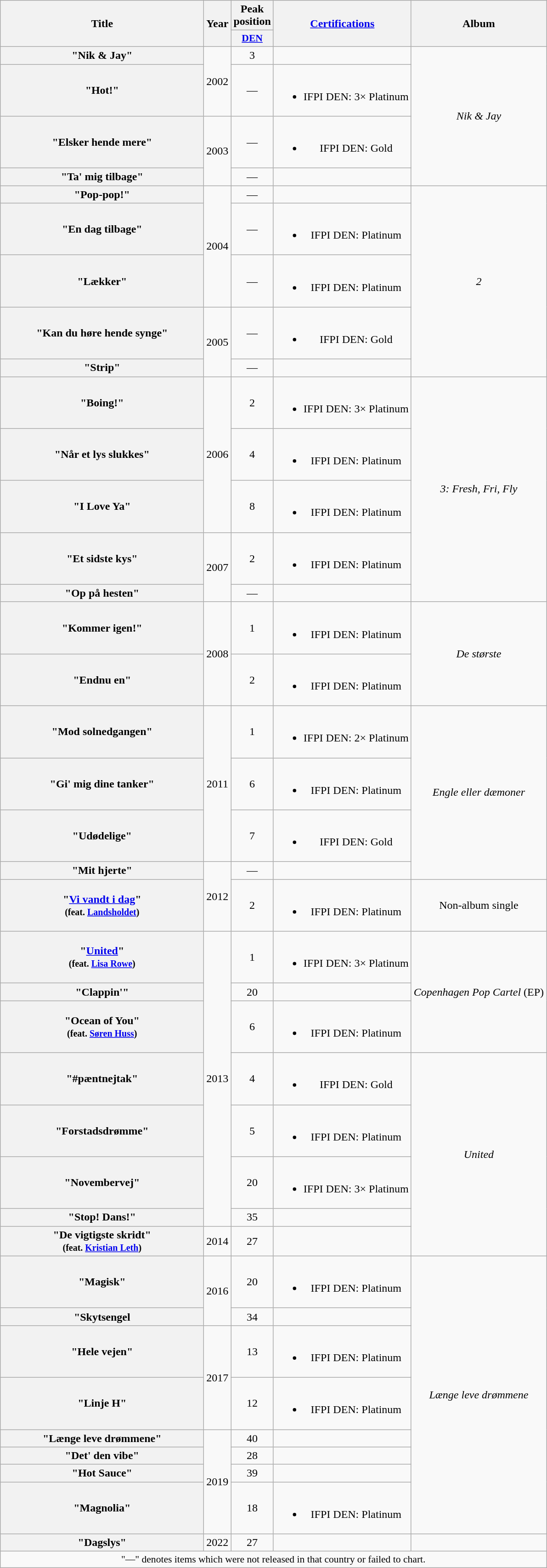<table class="wikitable plainrowheaders" style="text-align:center;">
<tr>
<th scope="col" rowspan="2" style="width:18em;">Title</th>
<th scope="col" rowspan="2">Year</th>
<th scope="col">Peak<br>position</th>
<th scope="col" rowspan="2"><a href='#'>Certifications</a></th>
<th scope="col" rowspan="2">Album</th>
</tr>
<tr>
<th scope="col" style="width:3em;font-size:90%;"><a href='#'>DEN</a><br></th>
</tr>
<tr>
<th scope="row">"Nik & Jay"</th>
<td rowspan="2">2002</td>
<td>3</td>
<td></td>
<td rowspan="4"><em>Nik & Jay</em></td>
</tr>
<tr>
<th scope="row">"Hot!"</th>
<td>—</td>
<td><br><ul><li>IFPI DEN: 3× Platinum</li></ul></td>
</tr>
<tr>
<th scope="row">"Elsker hende mere"</th>
<td rowspan="2">2003</td>
<td>—</td>
<td><br><ul><li>IFPI DEN: Gold</li></ul></td>
</tr>
<tr>
<th scope="row">"Ta' mig tilbage"</th>
<td>—</td>
<td></td>
</tr>
<tr>
<th scope="row">"Pop-pop!"</th>
<td rowspan="3">2004</td>
<td>—</td>
<td></td>
<td rowspan="5"><em>2</em></td>
</tr>
<tr>
<th scope="row">"En dag tilbage"</th>
<td>—</td>
<td><br><ul><li>IFPI DEN: Platinum</li></ul></td>
</tr>
<tr>
<th scope="row">"Lækker"</th>
<td>—</td>
<td><br><ul><li>IFPI DEN: Platinum</li></ul></td>
</tr>
<tr>
<th scope="row">"Kan du høre hende synge"</th>
<td rowspan="2">2005</td>
<td>—</td>
<td><br><ul><li>IFPI DEN: Gold</li></ul></td>
</tr>
<tr>
<th scope="row">"Strip"</th>
<td>—</td>
<td></td>
</tr>
<tr>
<th scope="row">"Boing!"</th>
<td rowspan="3">2006</td>
<td>2</td>
<td><br><ul><li>IFPI DEN: 3× Platinum</li></ul></td>
<td rowspan="5"><em>3: Fresh, Fri, Fly</em></td>
</tr>
<tr>
<th scope="row">"Når et lys slukkes"</th>
<td>4</td>
<td><br><ul><li>IFPI DEN: Platinum</li></ul></td>
</tr>
<tr>
<th scope="row">"I Love Ya"</th>
<td>8</td>
<td><br><ul><li>IFPI DEN: Platinum</li></ul></td>
</tr>
<tr>
<th scope="row">"Et sidste kys"</th>
<td rowspan="2">2007</td>
<td>2</td>
<td><br><ul><li>IFPI DEN: Platinum</li></ul></td>
</tr>
<tr>
<th scope="row">"Op på hesten"</th>
<td>—</td>
<td></td>
</tr>
<tr>
<th scope="row">"Kommer igen!"</th>
<td rowspan="2">2008</td>
<td>1</td>
<td><br><ul><li>IFPI DEN: Platinum</li></ul></td>
<td rowspan="2"><em>De største</em></td>
</tr>
<tr>
<th scope="row">"Endnu en"</th>
<td>2</td>
<td><br><ul><li>IFPI DEN: Platinum</li></ul></td>
</tr>
<tr>
<th scope="row">"Mod solnedgangen"</th>
<td rowspan="3">2011</td>
<td>1</td>
<td><br><ul><li>IFPI DEN: 2× Platinum</li></ul></td>
<td rowspan="4"><em>Engle eller dæmoner</em></td>
</tr>
<tr>
<th scope="row">"Gi' mig dine tanker"</th>
<td>6</td>
<td><br><ul><li>IFPI DEN: Platinum</li></ul></td>
</tr>
<tr>
<th scope="row">"Udødelige"</th>
<td>7</td>
<td><br><ul><li>IFPI DEN: Gold</li></ul></td>
</tr>
<tr>
<th scope="row">"Mit hjerte"</th>
<td rowspan="2">2012</td>
<td>—</td>
<td></td>
</tr>
<tr>
<th scope="row">"<a href='#'>Vi vandt i dag</a>"<br><small>(feat. <a href='#'>Landsholdet</a>)</small></th>
<td>2</td>
<td><br><ul><li>IFPI DEN: Platinum</li></ul></td>
<td>Non-album single</td>
</tr>
<tr>
<th scope="row">"<a href='#'>United</a>"<br><small>(feat. <a href='#'>Lisa Rowe</a>)</small></th>
<td rowspan="7">2013</td>
<td>1</td>
<td><br><ul><li>IFPI DEN: 3× Platinum</li></ul></td>
<td rowspan=3><em>Copenhagen Pop Cartel</em> (EP)</td>
</tr>
<tr>
<th scope="row">"Clappin'"</th>
<td>20</td>
<td></td>
</tr>
<tr>
<th scope="row">"Ocean of You"<br><small>(feat. <a href='#'>Søren Huss</a>)</small></th>
<td>6</td>
<td><br><ul><li>IFPI DEN: Platinum</li></ul></td>
</tr>
<tr>
<th scope="row">"#pæntnejtak"</th>
<td>4</td>
<td><br><ul><li>IFPI DEN: Gold</li></ul></td>
<td rowspan=5><em>United</em></td>
</tr>
<tr>
<th scope="row">"Forstadsdrømme"</th>
<td>5</td>
<td><br><ul><li>IFPI DEN: Platinum</li></ul></td>
</tr>
<tr>
<th scope="row">"Novembervej"</th>
<td>20</td>
<td><br><ul><li>IFPI DEN: 3× Platinum</li></ul></td>
</tr>
<tr>
<th scope="row">"Stop! Dans!"</th>
<td>35</td>
<td></td>
</tr>
<tr>
<th scope="row">"De vigtigste skridt"<br><small>(feat. <a href='#'>Kristian Leth</a>)</small></th>
<td>2014</td>
<td>27</td>
<td></td>
</tr>
<tr>
<th scope="row">"Magisk"</th>
<td rowspan="2">2016</td>
<td>20</td>
<td><br><ul><li>IFPI DEN: Platinum</li></ul></td>
<td rowspan=8><em>Længe leve drømmene</em></td>
</tr>
<tr>
<th scope="row">"Skytsengel</th>
<td>34</td>
<td></td>
</tr>
<tr>
<th scope="row">"Hele vejen"</th>
<td rowspan="2">2017</td>
<td>13</td>
<td><br><ul><li>IFPI DEN: Platinum</li></ul></td>
</tr>
<tr>
<th scope="row">"Linje H"</th>
<td>12<br></td>
<td><br><ul><li>IFPI DEN: Platinum</li></ul></td>
</tr>
<tr>
<th scope="row">"Længe leve drømmene"</th>
<td rowspan="4">2019</td>
<td>40<br></td>
<td></td>
</tr>
<tr>
<th scope="row">"Det' den vibe"</th>
<td>28<br></td>
<td></td>
</tr>
<tr>
<th scope="row">"Hot Sauce"</th>
<td>39<br></td>
<td></td>
</tr>
<tr>
<th scope="row">"Magnolia"<br></th>
<td>18<br></td>
<td><br><ul><li>IFPI DEN: Platinum</li></ul></td>
</tr>
<tr>
<th scope="row">"Dagslys"</th>
<td>2022</td>
<td>27<br></td>
<td></td>
<td></td>
</tr>
<tr>
<td colspan="5" style="font-size:90%">"—" denotes items which were not released in that country or failed to chart.</td>
</tr>
</table>
